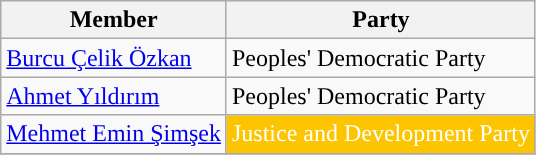<table class="wikitable">
<tr>
<th>Member</th>
<th>Party</th>
</tr>
<tr>
<td><a href='#'>Burcu Çelik Özkan</a></td>
<td style="background:">Peoples' Democratic Party</td>
</tr>
<tr>
<td><a href='#'>Ahmet Yıldırım</a></td>
<td style="background:">Peoples' Democratic Party</td>
</tr>
<tr>
<td><a href='#'>Mehmet Emin Şimşek</a></td>
<td style="background:#FDC400; color:white">Justice and Development Party</td>
</tr>
<tr>
</tr>
</table>
